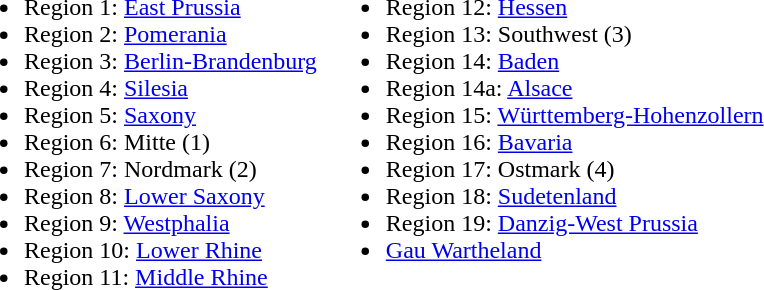<table border="0" cellpadding="2">
<tr valign="top">
<td><br><ul><li>Region 1: <a href='#'>East Prussia</a></li><li>Region 2: <a href='#'>Pomerania</a></li><li>Region 3: <a href='#'>Berlin-Brandenburg</a></li><li>Region 4: <a href='#'>Silesia</a></li><li>Region 5: <a href='#'>Saxony</a></li><li>Region 6: Mitte (1)</li><li>Region 7: Nordmark (2)</li><li>Region 8: <a href='#'>Lower Saxony</a></li><li>Region 9: <a href='#'>Westphalia</a></li><li>Region 10: <a href='#'>Lower Rhine</a></li><li>Region 11: <a href='#'>Middle Rhine</a></li></ul></td>
<td><br><ul><li>Region 12: <a href='#'>Hessen</a></li><li>Region 13: Southwest (3)</li><li>Region 14: <a href='#'>Baden</a></li><li>Region 14a: <a href='#'>Alsace</a></li><li>Region 15: <a href='#'>Württemberg-Hohenzollern</a></li><li>Region 16: <a href='#'>Bavaria</a></li><li>Region 17: Ostmark (4)</li><li>Region 18: <a href='#'>Sudetenland</a></li><li>Region 19: <a href='#'>Danzig-West Prussia</a></li><li><a href='#'>Gau Wartheland</a></li></ul></td>
</tr>
</table>
